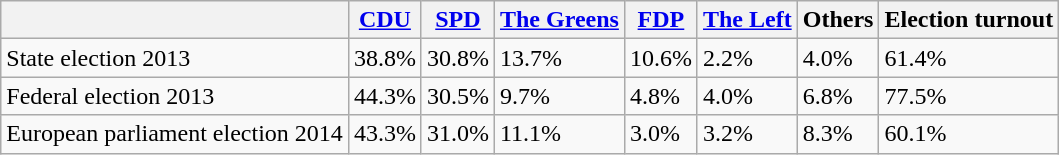<table class="wikitable">
<tr>
<th></th>
<th><a href='#'>CDU</a></th>
<th><a href='#'>SPD</a></th>
<th><a href='#'>The Greens</a></th>
<th><a href='#'>FDP</a></th>
<th><a href='#'>The Left</a></th>
<th>Others</th>
<th>Election turnout</th>
</tr>
<tr>
<td>State election 2013</td>
<td>38.8%</td>
<td>30.8%</td>
<td>13.7%</td>
<td>10.6%</td>
<td>2.2%</td>
<td>4.0%</td>
<td>61.4%</td>
</tr>
<tr>
<td>Federal election 2013</td>
<td>44.3%</td>
<td>30.5%</td>
<td>9.7%</td>
<td>4.8%</td>
<td>4.0%</td>
<td>6.8%</td>
<td>77.5%</td>
</tr>
<tr>
<td>European parliament election 2014</td>
<td>43.3%</td>
<td>31.0%</td>
<td>11.1%</td>
<td>3.0%</td>
<td>3.2%</td>
<td>8.3%</td>
<td>60.1%</td>
</tr>
</table>
